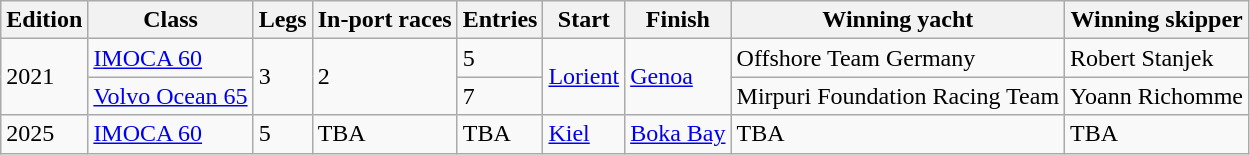<table class="wikitable">
<tr>
<th>Edition</th>
<th>Class</th>
<th>Legs</th>
<th>In-port races</th>
<th>Entries</th>
<th>Start</th>
<th>Finish</th>
<th>Winning yacht</th>
<th>Winning skipper</th>
</tr>
<tr>
<td rowspan="2" align="left">2021</td>
<td><a href='#'>IMOCA 60</a></td>
<td rowspan="2" align="left">3</td>
<td rowspan="2" align="left">2</td>
<td>5</td>
<td rowspan="2"> <a href='#'>Lorient</a></td>
<td rowspan="2"> <a href='#'>Genoa</a></td>
<td>Offshore Team Germany </td>
<td>Robert Stanjek</td>
</tr>
<tr>
<td><a href='#'>Volvo Ocean 65</a></td>
<td>7</td>
<td>Mirpuri Foundation Racing Team </td>
<td>Yoann Richomme</td>
</tr>
<tr>
<td>2025</td>
<td><a href='#'>IMOCA 60</a></td>
<td>5</td>
<td>TBA</td>
<td>TBA</td>
<td> <a href='#'>Kiel</a></td>
<td> <a href='#'>Boka Bay</a></td>
<td>TBA</td>
<td>TBA</td>
</tr>
</table>
